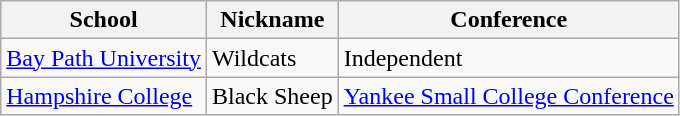<table class="wikitable">
<tr>
<th>School</th>
<th>Nickname</th>
<th>Conference</th>
</tr>
<tr>
<td><a href='#'>Bay Path University</a></td>
<td>Wildcats</td>
<td>Independent</td>
</tr>
<tr>
<td><a href='#'>Hampshire College</a></td>
<td>Black Sheep</td>
<td><a href='#'>Yankee Small College Conference</a></td>
</tr>
</table>
